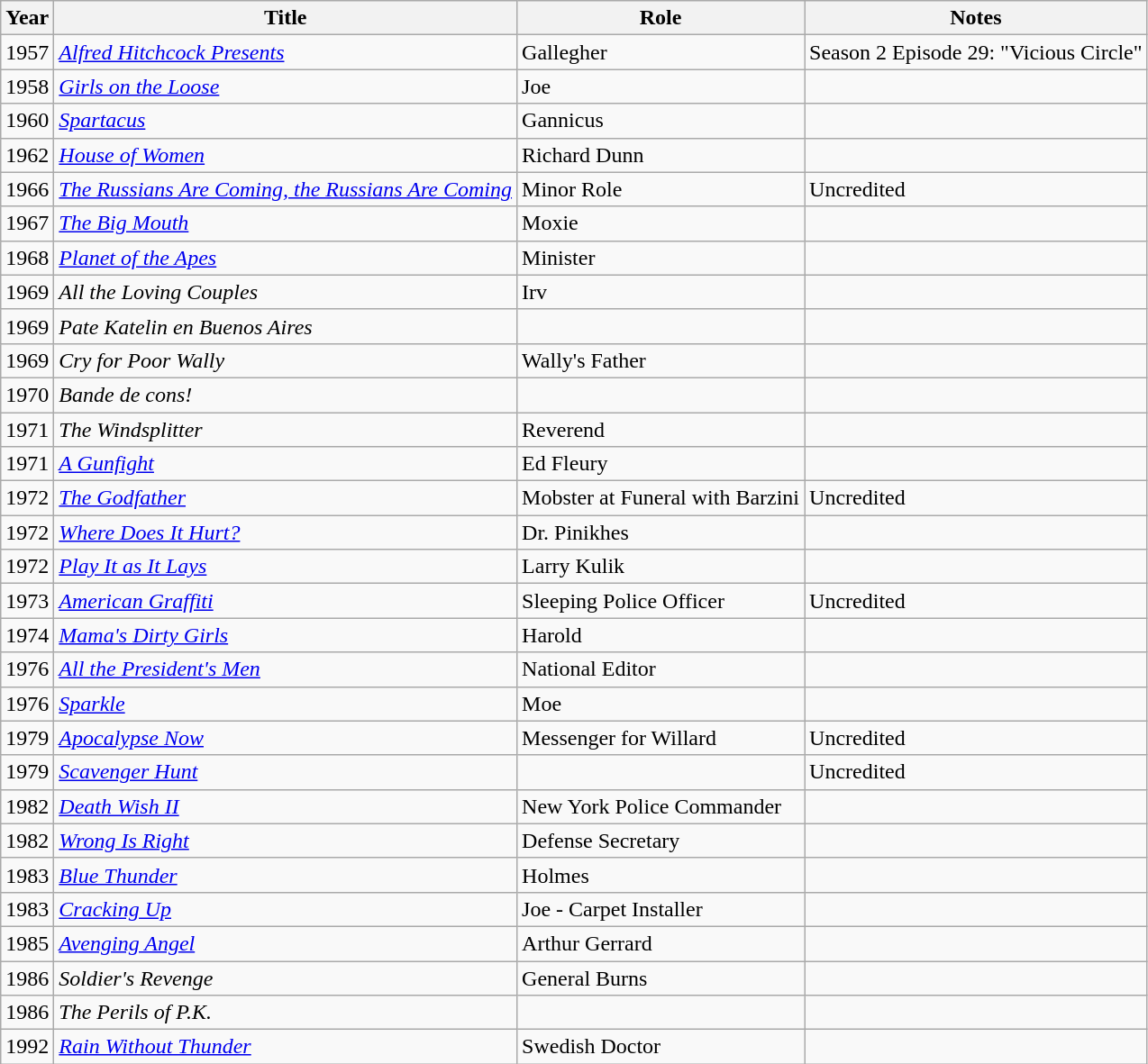<table class="wikitable">
<tr>
<th>Year</th>
<th>Title</th>
<th>Role</th>
<th>Notes</th>
</tr>
<tr>
<td>1957</td>
<td><em><a href='#'>Alfred Hitchcock Presents</a></em></td>
<td>Gallegher</td>
<td>Season 2 Episode 29: "Vicious Circle"</td>
</tr>
<tr>
<td>1958</td>
<td><em><a href='#'>Girls on the Loose</a></em></td>
<td>Joe</td>
<td></td>
</tr>
<tr>
<td>1960</td>
<td><em><a href='#'>Spartacus</a></em></td>
<td>Gannicus</td>
<td></td>
</tr>
<tr>
<td>1962</td>
<td><em><a href='#'>House of Women</a></em></td>
<td>Richard Dunn</td>
<td></td>
</tr>
<tr>
<td>1966</td>
<td><em><a href='#'>The Russians Are Coming, the Russians Are Coming</a></em></td>
<td>Minor Role</td>
<td>Uncredited</td>
</tr>
<tr>
<td>1967</td>
<td><em><a href='#'>The Big Mouth</a></em></td>
<td>Moxie</td>
<td></td>
</tr>
<tr>
<td>1968</td>
<td><em><a href='#'>Planet of the Apes</a></em></td>
<td>Minister</td>
<td></td>
</tr>
<tr>
<td>1969</td>
<td><em>All the Loving Couples</em></td>
<td>Irv</td>
<td></td>
</tr>
<tr>
<td>1969</td>
<td><em>Pate Katelin en Buenos Aires</em></td>
<td></td>
<td></td>
</tr>
<tr>
<td>1969</td>
<td><em>Cry for Poor Wally</em></td>
<td>Wally's Father</td>
<td></td>
</tr>
<tr>
<td>1970</td>
<td><em>Bande de cons!</em></td>
<td></td>
<td></td>
</tr>
<tr>
<td>1971</td>
<td><em>The Windsplitter</em></td>
<td>Reverend</td>
<td></td>
</tr>
<tr>
<td>1971</td>
<td><em><a href='#'>A Gunfight</a></em></td>
<td>Ed Fleury</td>
<td></td>
</tr>
<tr>
<td>1972</td>
<td><em><a href='#'>The Godfather</a></em></td>
<td>Mobster at Funeral with Barzini</td>
<td>Uncredited</td>
</tr>
<tr>
<td>1972</td>
<td><em><a href='#'>Where Does It Hurt?</a></em></td>
<td>Dr. Pinikhes</td>
<td></td>
</tr>
<tr>
<td>1972</td>
<td><em><a href='#'>Play It as It Lays</a></em></td>
<td>Larry Kulik</td>
<td></td>
</tr>
<tr>
<td>1973</td>
<td><em><a href='#'>American Graffiti</a></em></td>
<td>Sleeping Police Officer</td>
<td>Uncredited</td>
</tr>
<tr>
<td>1974</td>
<td><em><a href='#'>Mama's Dirty Girls</a></em></td>
<td>Harold</td>
<td></td>
</tr>
<tr>
<td>1976</td>
<td><em><a href='#'>All the President's Men</a></em></td>
<td>National Editor</td>
<td></td>
</tr>
<tr>
<td>1976</td>
<td><em><a href='#'>Sparkle</a></em></td>
<td>Moe</td>
<td></td>
</tr>
<tr>
<td>1979</td>
<td><em><a href='#'>Apocalypse Now</a></em></td>
<td>Messenger for Willard</td>
<td>Uncredited</td>
</tr>
<tr>
<td>1979</td>
<td><em><a href='#'>Scavenger Hunt</a></em></td>
<td></td>
<td>Uncredited</td>
</tr>
<tr>
<td>1982</td>
<td><em><a href='#'>Death Wish II</a></em></td>
<td>New York Police Commander</td>
<td></td>
</tr>
<tr>
<td>1982</td>
<td><em><a href='#'>Wrong Is Right</a></em></td>
<td>Defense Secretary</td>
<td></td>
</tr>
<tr>
<td>1983</td>
<td><em><a href='#'>Blue Thunder</a></em></td>
<td>Holmes</td>
<td></td>
</tr>
<tr>
<td>1983</td>
<td><em><a href='#'>Cracking Up</a></em></td>
<td>Joe - Carpet Installer</td>
<td></td>
</tr>
<tr>
<td>1985</td>
<td><em><a href='#'>Avenging Angel</a></em></td>
<td>Arthur Gerrard</td>
<td></td>
</tr>
<tr>
<td>1986</td>
<td><em>Soldier's Revenge</em></td>
<td>General Burns</td>
<td></td>
</tr>
<tr>
<td>1986</td>
<td><em>The Perils of P.K.</em></td>
<td></td>
<td></td>
</tr>
<tr>
<td>1992</td>
<td><em><a href='#'>Rain Without Thunder</a></em></td>
<td>Swedish Doctor</td>
<td></td>
</tr>
</table>
